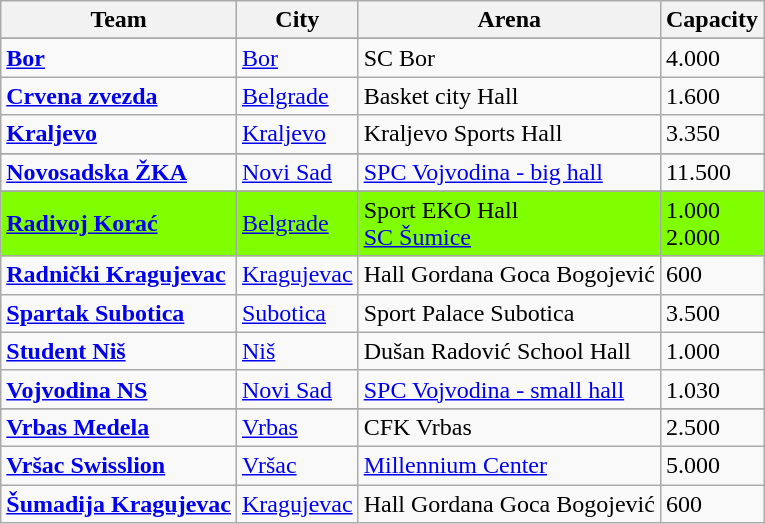<table class="wikitable sortable">
<tr>
<th>Team</th>
<th>City</th>
<th>Arena</th>
<th>Capacity</th>
</tr>
<tr>
</tr>
<tr>
<td><strong><a href='#'>Bor</a></strong></td>
<td><a href='#'>Bor</a></td>
<td>SC Bor</td>
<td>4.000</td>
</tr>
<tr>
<td><strong><a href='#'>Crvena zvezda</a></strong></td>
<td><a href='#'>Belgrade</a></td>
<td>Basket city Hall</td>
<td>1.600</td>
</tr>
<tr>
<td><strong><a href='#'>Kraljevo</a></strong></td>
<td><a href='#'>Kraljevo</a></td>
<td>Kraljevo Sports Hall</td>
<td>3.350</td>
</tr>
<tr>
</tr>
<tr>
<td><strong><a href='#'>Novosadska ŽKA</a></strong></td>
<td><a href='#'>Novi Sad</a></td>
<td><a href='#'>SPC Vojvodina - big hall</a></td>
<td>11.500</td>
</tr>
<tr>
</tr>
<tr bgcolor="#7fff00">
<td><strong><a href='#'>Radivoj Korać</a></strong></td>
<td><a href='#'>Belgrade</a></td>
<td>Sport EKO Hall<br><a href='#'>SC Šumice</a></td>
<td>1.000<br>2.000</td>
</tr>
<tr>
<td><strong><a href='#'>Radnički Kragujevac</a></strong></td>
<td><a href='#'>Kragujevac</a></td>
<td>Hall Gordana Goca Bogojević</td>
<td>600</td>
</tr>
<tr>
<td><strong><a href='#'>Spartak Subotica</a></strong></td>
<td><a href='#'>Subotica</a></td>
<td>Sport Palace Subotica</td>
<td>3.500</td>
</tr>
<tr>
<td><strong><a href='#'>Student Niš</a></strong></td>
<td><a href='#'>Niš</a></td>
<td>Dušan Radović School Hall</td>
<td>1.000</td>
</tr>
<tr>
<td><strong><a href='#'>Vojvodina NS</a></strong></td>
<td><a href='#'>Novi Sad</a></td>
<td><a href='#'>SPC Vojvodina - small hall</a></td>
<td>1.030</td>
</tr>
<tr>
</tr>
<tr>
<td><strong><a href='#'>Vrbas Medela</a></strong></td>
<td><a href='#'>Vrbas</a></td>
<td>CFK Vrbas</td>
<td>2.500</td>
</tr>
<tr>
<td><strong><a href='#'>Vršac Swisslion</a></strong></td>
<td><a href='#'>Vršac</a></td>
<td><a href='#'>Millennium Center</a></td>
<td>5.000</td>
</tr>
<tr>
<td><strong><a href='#'>Šumadija Kragujevac</a></strong></td>
<td><a href='#'>Kragujevac</a></td>
<td>Hall Gordana Goca Bogojević</td>
<td>600</td>
</tr>
</table>
